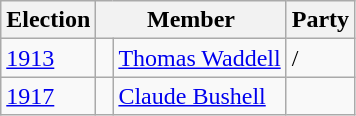<table class="wikitable" style='border-style: none none none none;'>
<tr>
<th>Election</th>
<th colspan="2">Member</th>
<th>Party</th>
</tr>
<tr>
<td><a href='#'>1913</a></td>
<td> </td>
<td><a href='#'>Thomas Waddell</a></td>
<td> / </td>
</tr>
<tr>
<td><a href='#'>1917</a></td>
<td> </td>
<td><a href='#'>Claude Bushell</a></td>
<td></td>
</tr>
</table>
